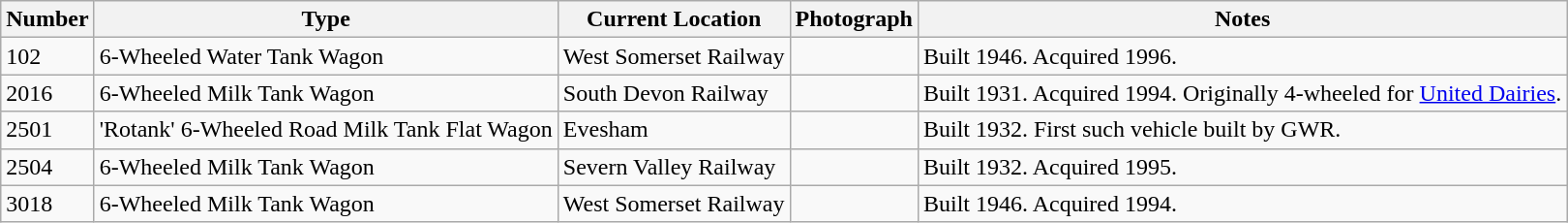<table class="wikitable">
<tr>
<th>Number</th>
<th>Type</th>
<th>Current Location</th>
<th>Photograph</th>
<th>Notes</th>
</tr>
<tr>
<td>102</td>
<td>6-Wheeled Water Tank Wagon</td>
<td>West Somerset Railway</td>
<td></td>
<td>Built 1946. Acquired 1996.</td>
</tr>
<tr>
<td>2016</td>
<td>6-Wheeled Milk Tank Wagon</td>
<td>South Devon Railway</td>
<td></td>
<td>Built 1931. Acquired 1994. Originally 4-wheeled for <a href='#'>United Dairies</a>.</td>
</tr>
<tr>
<td>2501</td>
<td>'Rotank' 6-Wheeled Road Milk Tank Flat Wagon</td>
<td>Evesham</td>
<td></td>
<td>Built 1932. First such vehicle built by GWR.</td>
</tr>
<tr>
<td>2504</td>
<td>6-Wheeled Milk Tank Wagon</td>
<td>Severn Valley Railway</td>
<td></td>
<td>Built 1932. Acquired 1995.</td>
</tr>
<tr>
<td>3018</td>
<td>6-Wheeled Milk Tank Wagon</td>
<td>West Somerset Railway</td>
<td></td>
<td>Built 1946. Acquired 1994.</td>
</tr>
</table>
